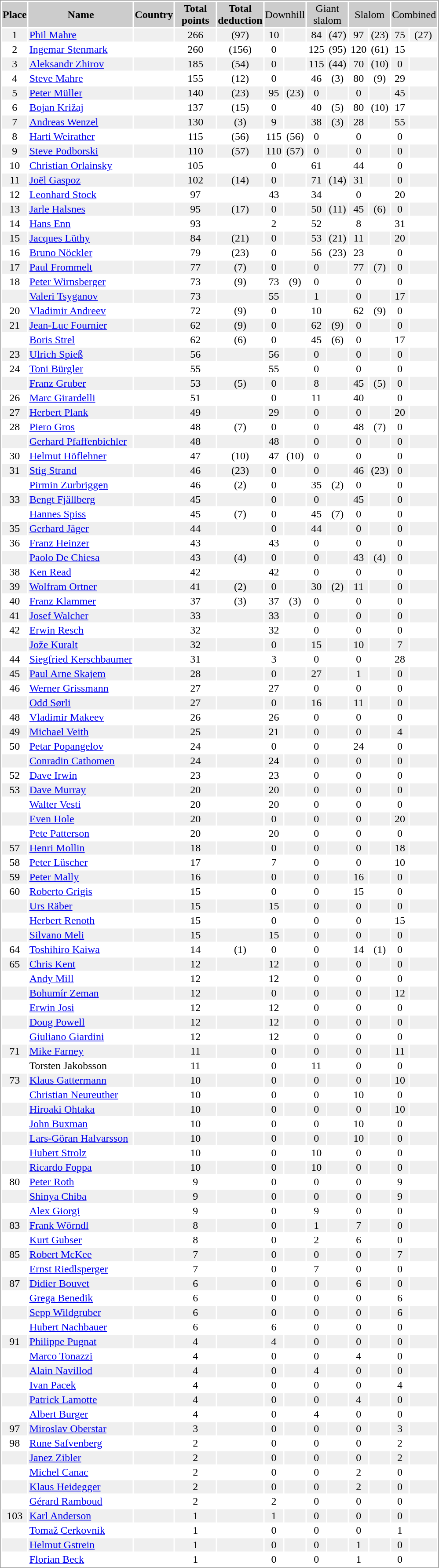<table border="0" style="border: 1px solid #999; background-color:#FFFFFF; text-align:center">
<tr align="center" bgcolor="#CCCCCC">
<td><strong>Place</strong></td>
<td><strong>Name</strong></td>
<td><strong>Country</strong></td>
<td width="60"><strong>Total<br>points</strong></td>
<td><strong>Total<br>deduction</strong></td>
<td colspan=2 width="60">Downhill</td>
<td colspan=2 width="60">Giant<br>slalom</td>
<td colspan=2 width="60">Slalom</td>
<td colspan=2 width="60">Combined</td>
</tr>
<tr bgcolor="#EFEFEF">
<td>1</td>
<td align="left"><a href='#'>Phil Mahre</a></td>
<td align="left"></td>
<td>266</td>
<td>(97)</td>
<td>10</td>
<td></td>
<td>84</td>
<td>(47)</td>
<td>97</td>
<td>(23)</td>
<td>75</td>
<td>(27)</td>
</tr>
<tr>
<td>2</td>
<td align="left"><a href='#'>Ingemar Stenmark</a></td>
<td align="left"></td>
<td>260</td>
<td>(156)</td>
<td>0</td>
<td></td>
<td>125</td>
<td>(95)</td>
<td>120</td>
<td>(61)</td>
<td>15</td>
<td></td>
</tr>
<tr bgcolor="#EFEFEF">
<td>3</td>
<td align="left"><a href='#'>Aleksandr Zhirov</a></td>
<td align="left"></td>
<td>185</td>
<td>(54)</td>
<td>0</td>
<td></td>
<td>115</td>
<td>(44)</td>
<td>70</td>
<td>(10)</td>
<td>0</td>
<td></td>
</tr>
<tr>
<td>4</td>
<td align="left"><a href='#'>Steve Mahre</a></td>
<td align="left"></td>
<td>155</td>
<td>(12)</td>
<td>0</td>
<td></td>
<td>46</td>
<td>(3)</td>
<td>80</td>
<td>(9)</td>
<td>29</td>
<td></td>
</tr>
<tr bgcolor="#EFEFEF">
<td>5</td>
<td align="left"><a href='#'>Peter Müller</a></td>
<td align="left"></td>
<td>140</td>
<td>(23)</td>
<td>95</td>
<td>(23)</td>
<td>0</td>
<td></td>
<td>0</td>
<td></td>
<td>45</td>
<td></td>
</tr>
<tr>
<td>6</td>
<td align="left"><a href='#'>Bojan Križaj</a></td>
<td align="left"></td>
<td>137</td>
<td>(15)</td>
<td>0</td>
<td></td>
<td>40</td>
<td>(5)</td>
<td>80</td>
<td>(10)</td>
<td>17</td>
<td></td>
</tr>
<tr bgcolor="#EFEFEF">
<td>7</td>
<td align="left"><a href='#'>Andreas Wenzel</a></td>
<td align="left"></td>
<td>130</td>
<td>(3)</td>
<td>9</td>
<td></td>
<td>38</td>
<td>(3)</td>
<td>28</td>
<td></td>
<td>55</td>
<td></td>
</tr>
<tr>
<td>8</td>
<td align="left"><a href='#'>Harti Weirather</a></td>
<td align="left"></td>
<td>115</td>
<td>(56)</td>
<td>115</td>
<td>(56)</td>
<td>0</td>
<td></td>
<td>0</td>
<td></td>
<td>0</td>
<td></td>
</tr>
<tr bgcolor="#EFEFEF">
<td>9</td>
<td align="left"><a href='#'>Steve Podborski</a></td>
<td align="left"></td>
<td>110</td>
<td>(57)</td>
<td>110</td>
<td>(57)</td>
<td>0</td>
<td></td>
<td>0</td>
<td></td>
<td>0</td>
<td></td>
</tr>
<tr>
<td>10</td>
<td align="left"><a href='#'>Christian Orlainsky</a></td>
<td align="left"></td>
<td>105</td>
<td></td>
<td>0</td>
<td></td>
<td>61</td>
<td></td>
<td>44</td>
<td></td>
<td>0</td>
<td></td>
</tr>
<tr bgcolor="#EFEFEF">
<td>11</td>
<td align="left"><a href='#'>Joël Gaspoz</a></td>
<td align="left"></td>
<td>102</td>
<td>(14)</td>
<td>0</td>
<td></td>
<td>71</td>
<td>(14)</td>
<td>31</td>
<td></td>
<td>0</td>
<td></td>
</tr>
<tr>
<td>12</td>
<td align="left"><a href='#'>Leonhard Stock</a></td>
<td align="left"></td>
<td>97</td>
<td></td>
<td>43</td>
<td></td>
<td>34</td>
<td></td>
<td>0</td>
<td></td>
<td>20</td>
<td></td>
</tr>
<tr bgcolor="#EFEFEF">
<td>13</td>
<td align="left"><a href='#'>Jarle Halsnes</a></td>
<td align="left"></td>
<td>95</td>
<td>(17)</td>
<td>0</td>
<td></td>
<td>50</td>
<td>(11)</td>
<td>45</td>
<td>(6)</td>
<td>0</td>
<td></td>
</tr>
<tr>
<td>14</td>
<td align="left"><a href='#'>Hans Enn</a></td>
<td align="left"></td>
<td>93</td>
<td></td>
<td>2</td>
<td></td>
<td>52</td>
<td></td>
<td>8</td>
<td></td>
<td>31</td>
<td></td>
</tr>
<tr bgcolor="#EFEFEF">
<td>15</td>
<td align="left"><a href='#'>Jacques Lüthy</a></td>
<td align="left"></td>
<td>84</td>
<td>(21)</td>
<td>0</td>
<td></td>
<td>53</td>
<td>(21)</td>
<td>11</td>
<td></td>
<td>20</td>
<td></td>
</tr>
<tr>
<td>16</td>
<td align="left"><a href='#'>Bruno Nöckler</a></td>
<td align="left"></td>
<td>79</td>
<td>(23)</td>
<td>0</td>
<td></td>
<td>56</td>
<td>(23)</td>
<td>23</td>
<td></td>
<td>0</td>
<td></td>
</tr>
<tr bgcolor="#EFEFEF">
<td>17</td>
<td align="left"><a href='#'>Paul Frommelt</a></td>
<td align="left"></td>
<td>77</td>
<td>(7)</td>
<td>0</td>
<td></td>
<td>0</td>
<td></td>
<td>77</td>
<td>(7)</td>
<td>0</td>
<td></td>
</tr>
<tr>
<td>18</td>
<td align="left"><a href='#'>Peter Wirnsberger</a></td>
<td align="left"></td>
<td>73</td>
<td>(9)</td>
<td>73</td>
<td>(9)</td>
<td>0</td>
<td></td>
<td>0</td>
<td></td>
<td>0</td>
<td></td>
</tr>
<tr bgcolor="#EFEFEF">
<td></td>
<td align="left"><a href='#'>Valeri Tsyganov</a></td>
<td align="left"></td>
<td>73</td>
<td></td>
<td>55</td>
<td></td>
<td>1</td>
<td></td>
<td>0</td>
<td></td>
<td>17</td>
<td></td>
</tr>
<tr>
<td>20</td>
<td align="left"><a href='#'>Vladimir Andreev</a></td>
<td align="left"></td>
<td>72</td>
<td>(9)</td>
<td>0</td>
<td></td>
<td>10</td>
<td></td>
<td>62</td>
<td>(9)</td>
<td>0</td>
<td></td>
</tr>
<tr bgcolor="#EFEFEF">
<td>21</td>
<td align="left"><a href='#'>Jean-Luc Fournier</a></td>
<td align="left"></td>
<td>62</td>
<td>(9)</td>
<td>0</td>
<td></td>
<td>62</td>
<td>(9)</td>
<td>0</td>
<td></td>
<td>0</td>
<td></td>
</tr>
<tr>
<td></td>
<td align="left"><a href='#'>Boris Strel</a></td>
<td align="left"></td>
<td>62</td>
<td>(6)</td>
<td>0</td>
<td></td>
<td>45</td>
<td>(6)</td>
<td>0</td>
<td></td>
<td>17</td>
<td></td>
</tr>
<tr bgcolor="#EFEFEF">
<td>23</td>
<td align="left"><a href='#'>Ulrich Spieß</a></td>
<td align="left"></td>
<td>56</td>
<td></td>
<td>56</td>
<td></td>
<td>0</td>
<td></td>
<td>0</td>
<td></td>
<td>0</td>
<td></td>
</tr>
<tr>
<td>24</td>
<td align="left"><a href='#'>Toni Bürgler</a></td>
<td align="left"></td>
<td>55</td>
<td></td>
<td>55</td>
<td></td>
<td>0</td>
<td></td>
<td>0</td>
<td></td>
<td>0</td>
<td></td>
</tr>
<tr bgcolor="#EFEFEF">
<td></td>
<td align="left"><a href='#'>Franz Gruber</a></td>
<td align="left"></td>
<td>53</td>
<td>(5)</td>
<td>0</td>
<td></td>
<td>8</td>
<td></td>
<td>45</td>
<td>(5)</td>
<td>0</td>
<td></td>
</tr>
<tr>
<td>26</td>
<td align="left"><a href='#'>Marc Girardelli</a></td>
<td align="left"></td>
<td>51</td>
<td></td>
<td>0</td>
<td></td>
<td>11</td>
<td></td>
<td>40</td>
<td></td>
<td>0</td>
<td></td>
</tr>
<tr bgcolor="#EFEFEF">
<td>27</td>
<td align="left"><a href='#'>Herbert Plank</a></td>
<td align="left"></td>
<td>49</td>
<td></td>
<td>29</td>
<td></td>
<td>0</td>
<td></td>
<td>0</td>
<td></td>
<td>20</td>
<td></td>
</tr>
<tr>
<td>28</td>
<td align="left"><a href='#'>Piero Gros</a></td>
<td align="left"></td>
<td>48</td>
<td>(7)</td>
<td>0</td>
<td></td>
<td>0</td>
<td></td>
<td>48</td>
<td>(7)</td>
<td>0</td>
<td></td>
</tr>
<tr bgcolor="#EFEFEF">
<td></td>
<td align="left"><a href='#'>Gerhard Pfaffenbichler</a></td>
<td align="left"></td>
<td>48</td>
<td></td>
<td>48</td>
<td></td>
<td>0</td>
<td></td>
<td>0</td>
<td></td>
<td>0</td>
<td></td>
</tr>
<tr>
<td>30</td>
<td align="left"><a href='#'>Helmut Höflehner</a></td>
<td align="left"></td>
<td>47</td>
<td>(10)</td>
<td>47</td>
<td>(10)</td>
<td>0</td>
<td></td>
<td>0</td>
<td></td>
<td>0</td>
<td></td>
</tr>
<tr bgcolor="#EFEFEF">
<td>31</td>
<td align="left"><a href='#'>Stig Strand</a></td>
<td align="left"></td>
<td>46</td>
<td>(23)</td>
<td>0</td>
<td></td>
<td>0</td>
<td></td>
<td>46</td>
<td>(23)</td>
<td>0</td>
<td></td>
</tr>
<tr>
<td></td>
<td align="left"><a href='#'>Pirmin Zurbriggen</a></td>
<td align="left"></td>
<td>46</td>
<td>(2)</td>
<td>0</td>
<td></td>
<td>35</td>
<td>(2)</td>
<td>0</td>
<td></td>
<td>0</td>
<td></td>
</tr>
<tr bgcolor="#EFEFEF">
<td>33</td>
<td align="left"><a href='#'>Bengt Fjällberg</a></td>
<td align="left"></td>
<td>45</td>
<td></td>
<td>0</td>
<td></td>
<td>0</td>
<td></td>
<td>45</td>
<td></td>
<td>0</td>
<td></td>
</tr>
<tr>
<td></td>
<td align="left"><a href='#'>Hannes Spiss</a></td>
<td align="left"></td>
<td>45</td>
<td>(7)</td>
<td>0</td>
<td></td>
<td>45</td>
<td>(7)</td>
<td>0</td>
<td></td>
<td>0</td>
<td></td>
</tr>
<tr bgcolor="#EFEFEF">
<td>35</td>
<td align="left"><a href='#'>Gerhard Jäger</a></td>
<td align="left"></td>
<td>44</td>
<td></td>
<td>0</td>
<td></td>
<td>44</td>
<td></td>
<td>0</td>
<td></td>
<td>0</td>
<td></td>
</tr>
<tr>
<td>36</td>
<td align="left"><a href='#'>Franz Heinzer</a></td>
<td align="left"></td>
<td>43</td>
<td></td>
<td>43</td>
<td></td>
<td>0</td>
<td></td>
<td>0</td>
<td></td>
<td>0</td>
<td></td>
</tr>
<tr bgcolor="#EFEFEF">
<td></td>
<td align="left"><a href='#'>Paolo De Chiesa</a></td>
<td align="left"></td>
<td>43</td>
<td>(4)</td>
<td>0</td>
<td></td>
<td>0</td>
<td></td>
<td>43</td>
<td>(4)</td>
<td>0</td>
<td></td>
</tr>
<tr>
<td>38</td>
<td align="left"><a href='#'>Ken Read</a></td>
<td align="left"></td>
<td>42</td>
<td></td>
<td>42</td>
<td></td>
<td>0</td>
<td></td>
<td>0</td>
<td></td>
<td>0</td>
<td></td>
</tr>
<tr bgcolor="#EFEFEF">
<td>39</td>
<td align="left"><a href='#'>Wolfram Ortner</a></td>
<td align="left"></td>
<td>41</td>
<td>(2)</td>
<td>0</td>
<td></td>
<td>30</td>
<td>(2)</td>
<td>11</td>
<td></td>
<td>0</td>
<td></td>
</tr>
<tr>
<td>40</td>
<td align="left"><a href='#'>Franz Klammer</a></td>
<td align="left"></td>
<td>37</td>
<td>(3)</td>
<td>37</td>
<td>(3)</td>
<td>0</td>
<td></td>
<td>0</td>
<td></td>
<td>0</td>
<td></td>
</tr>
<tr bgcolor="#EFEFEF">
<td>41</td>
<td align="left"><a href='#'>Josef Walcher</a></td>
<td align="left"></td>
<td>33</td>
<td></td>
<td>33</td>
<td></td>
<td>0</td>
<td></td>
<td>0</td>
<td></td>
<td>0</td>
<td></td>
</tr>
<tr>
<td>42</td>
<td align="left"><a href='#'>Erwin Resch</a></td>
<td align="left"></td>
<td>32</td>
<td></td>
<td>32</td>
<td></td>
<td>0</td>
<td></td>
<td>0</td>
<td></td>
<td>0</td>
<td></td>
</tr>
<tr bgcolor="#EFEFEF">
<td></td>
<td align="left"><a href='#'>Jože Kuralt</a></td>
<td align="left"></td>
<td>32</td>
<td></td>
<td>0</td>
<td></td>
<td>15</td>
<td></td>
<td>10</td>
<td></td>
<td>7</td>
<td></td>
</tr>
<tr>
<td>44</td>
<td align="left"><a href='#'>Siegfried Kerschbaumer</a></td>
<td align="left"></td>
<td>31</td>
<td></td>
<td>3</td>
<td></td>
<td>0</td>
<td></td>
<td>0</td>
<td></td>
<td>28</td>
<td></td>
</tr>
<tr bgcolor="#EFEFEF">
<td>45</td>
<td align="left"><a href='#'>Paul Arne Skajem</a></td>
<td align="left"></td>
<td>28</td>
<td></td>
<td>0</td>
<td></td>
<td>27</td>
<td></td>
<td>1</td>
<td></td>
<td>0</td>
<td></td>
</tr>
<tr>
<td>46</td>
<td align="left"><a href='#'>Werner Grissmann</a></td>
<td align="left"></td>
<td>27</td>
<td></td>
<td>27</td>
<td></td>
<td>0</td>
<td></td>
<td>0</td>
<td></td>
<td>0</td>
<td></td>
</tr>
<tr bgcolor="#EFEFEF">
<td></td>
<td align="left"><a href='#'>Odd Sørli</a></td>
<td align="left"></td>
<td>27</td>
<td></td>
<td>0</td>
<td></td>
<td>16</td>
<td></td>
<td>11</td>
<td></td>
<td>0</td>
<td></td>
</tr>
<tr>
<td>48</td>
<td align="left"><a href='#'>Vladimir Makeev</a></td>
<td align="left"></td>
<td>26</td>
<td></td>
<td>26</td>
<td></td>
<td>0</td>
<td></td>
<td>0</td>
<td></td>
<td>0</td>
<td></td>
</tr>
<tr bgcolor="#EFEFEF">
<td>49</td>
<td align="left"><a href='#'>Michael Veith</a></td>
<td align="left"></td>
<td>25</td>
<td></td>
<td>21</td>
<td></td>
<td>0</td>
<td></td>
<td>0</td>
<td></td>
<td>4</td>
<td></td>
</tr>
<tr>
<td>50</td>
<td align="left"><a href='#'>Petar Popangelov</a></td>
<td align="left"></td>
<td>24</td>
<td></td>
<td>0</td>
<td></td>
<td>0</td>
<td></td>
<td>24</td>
<td></td>
<td>0</td>
<td></td>
</tr>
<tr bgcolor="#EFEFEF">
<td></td>
<td align="left"><a href='#'>Conradin Cathomen</a></td>
<td align="left"></td>
<td>24</td>
<td></td>
<td>24</td>
<td></td>
<td>0</td>
<td></td>
<td>0</td>
<td></td>
<td>0</td>
<td></td>
</tr>
<tr>
<td>52</td>
<td align="left"><a href='#'>Dave Irwin</a></td>
<td align="left"></td>
<td>23</td>
<td></td>
<td>23</td>
<td></td>
<td>0</td>
<td></td>
<td>0</td>
<td></td>
<td>0</td>
<td></td>
</tr>
<tr bgcolor="#EFEFEF">
<td>53</td>
<td align="left"><a href='#'>Dave Murray</a></td>
<td align="left"></td>
<td>20</td>
<td></td>
<td>20</td>
<td></td>
<td>0</td>
<td></td>
<td>0</td>
<td></td>
<td>0</td>
<td></td>
</tr>
<tr>
<td></td>
<td align="left"><a href='#'>Walter Vesti</a></td>
<td align="left"></td>
<td>20</td>
<td></td>
<td>20</td>
<td></td>
<td>0</td>
<td></td>
<td>0</td>
<td></td>
<td>0</td>
<td></td>
</tr>
<tr bgcolor="#EFEFEF">
<td></td>
<td align="left"><a href='#'>Even Hole</a></td>
<td align="left"></td>
<td>20</td>
<td></td>
<td>0</td>
<td></td>
<td>0</td>
<td></td>
<td>0</td>
<td></td>
<td>20</td>
<td></td>
</tr>
<tr>
<td></td>
<td align="left"><a href='#'>Pete Patterson</a></td>
<td align="left"></td>
<td>20</td>
<td></td>
<td>20</td>
<td></td>
<td>0</td>
<td></td>
<td>0</td>
<td></td>
<td>0</td>
<td></td>
</tr>
<tr bgcolor="#EFEFEF">
<td>57</td>
<td align="left"><a href='#'>Henri Mollin</a></td>
<td align="left"></td>
<td>18</td>
<td></td>
<td>0</td>
<td></td>
<td>0</td>
<td></td>
<td>0</td>
<td></td>
<td>18</td>
<td></td>
</tr>
<tr>
<td>58</td>
<td align="left"><a href='#'>Peter Lüscher</a></td>
<td align="left"></td>
<td>17</td>
<td></td>
<td>7</td>
<td></td>
<td>0</td>
<td></td>
<td>0</td>
<td></td>
<td>10</td>
<td></td>
</tr>
<tr bgcolor="#EFEFEF">
<td>59</td>
<td align="left"><a href='#'>Peter Mally</a></td>
<td align="left"></td>
<td>16</td>
<td></td>
<td>0</td>
<td></td>
<td>0</td>
<td></td>
<td>16</td>
<td></td>
<td>0</td>
<td></td>
</tr>
<tr>
<td>60</td>
<td align="left"><a href='#'>Roberto Grigis</a></td>
<td align="left"></td>
<td>15</td>
<td></td>
<td>0</td>
<td></td>
<td>0</td>
<td></td>
<td>15</td>
<td></td>
<td>0</td>
<td></td>
</tr>
<tr bgcolor="#EFEFEF">
<td></td>
<td align="left"><a href='#'>Urs Räber</a></td>
<td align="left"></td>
<td>15</td>
<td></td>
<td>15</td>
<td></td>
<td>0</td>
<td></td>
<td>0</td>
<td></td>
<td>0</td>
<td></td>
</tr>
<tr>
<td></td>
<td align="left"><a href='#'>Herbert Renoth</a></td>
<td align="left"></td>
<td>15</td>
<td></td>
<td>0</td>
<td></td>
<td>0</td>
<td></td>
<td>0</td>
<td></td>
<td>15</td>
<td></td>
</tr>
<tr bgcolor="#EFEFEF">
<td></td>
<td align="left"><a href='#'>Silvano Meli</a></td>
<td align="left"></td>
<td>15</td>
<td></td>
<td>15</td>
<td></td>
<td>0</td>
<td></td>
<td>0</td>
<td></td>
<td>0</td>
<td></td>
</tr>
<tr>
<td>64</td>
<td align="left"><a href='#'>Toshihiro Kaiwa</a></td>
<td align="left"></td>
<td>14</td>
<td>(1)</td>
<td>0</td>
<td></td>
<td>0</td>
<td></td>
<td>14</td>
<td>(1)</td>
<td>0</td>
<td></td>
</tr>
<tr bgcolor="#EFEFEF">
<td>65</td>
<td align="left"><a href='#'>Chris Kent</a></td>
<td align="left"></td>
<td>12</td>
<td></td>
<td>12</td>
<td></td>
<td>0</td>
<td></td>
<td>0</td>
<td></td>
<td>0</td>
<td></td>
</tr>
<tr>
<td></td>
<td align="left"><a href='#'>Andy Mill</a></td>
<td align="left"></td>
<td>12</td>
<td></td>
<td>12</td>
<td></td>
<td>0</td>
<td></td>
<td>0</td>
<td></td>
<td>0</td>
<td></td>
</tr>
<tr bgcolor="#EFEFEF">
<td></td>
<td align="left"><a href='#'>Bohumír Zeman</a></td>
<td align="left"></td>
<td>12</td>
<td></td>
<td>0</td>
<td></td>
<td>0</td>
<td></td>
<td>0</td>
<td></td>
<td>12</td>
<td></td>
</tr>
<tr>
<td></td>
<td align="left"><a href='#'>Erwin Josi</a></td>
<td align="left"></td>
<td>12</td>
<td></td>
<td>12</td>
<td></td>
<td>0</td>
<td></td>
<td>0</td>
<td></td>
<td>0</td>
<td></td>
</tr>
<tr bgcolor="#EFEFEF">
<td></td>
<td align="left"><a href='#'>Doug Powell</a></td>
<td align="left"></td>
<td>12</td>
<td></td>
<td>12</td>
<td></td>
<td>0</td>
<td></td>
<td>0</td>
<td></td>
<td>0</td>
<td></td>
</tr>
<tr>
<td></td>
<td align="left"><a href='#'>Giuliano Giardini</a></td>
<td align="left"></td>
<td>12</td>
<td></td>
<td>12</td>
<td></td>
<td>0</td>
<td></td>
<td>0</td>
<td></td>
<td>0</td>
<td></td>
</tr>
<tr bgcolor="#EFEFEF">
<td>71</td>
<td align="left"><a href='#'>Mike Farney</a></td>
<td align="left"></td>
<td>11</td>
<td></td>
<td>0</td>
<td></td>
<td>0</td>
<td></td>
<td>0</td>
<td></td>
<td>11</td>
<td></td>
</tr>
<tr>
<td></td>
<td align="left">Torsten Jakobsson</td>
<td align="left"></td>
<td>11</td>
<td></td>
<td>0</td>
<td></td>
<td>11</td>
<td></td>
<td>0</td>
<td></td>
<td>0</td>
<td></td>
</tr>
<tr bgcolor="#EFEFEF">
<td>73</td>
<td align="left"><a href='#'>Klaus Gattermann</a></td>
<td align="left"></td>
<td>10</td>
<td></td>
<td>0</td>
<td></td>
<td>0</td>
<td></td>
<td>0</td>
<td></td>
<td>10</td>
<td></td>
</tr>
<tr>
<td></td>
<td align="left"><a href='#'>Christian Neureuther</a></td>
<td align="left"></td>
<td>10</td>
<td></td>
<td>0</td>
<td></td>
<td>0</td>
<td></td>
<td>10</td>
<td></td>
<td>0</td>
<td></td>
</tr>
<tr bgcolor="#EFEFEF">
<td></td>
<td align="left"><a href='#'>Hiroaki Ohtaka</a></td>
<td align="left"></td>
<td>10</td>
<td></td>
<td>0</td>
<td></td>
<td>0</td>
<td></td>
<td>0</td>
<td></td>
<td>10</td>
<td></td>
</tr>
<tr>
<td></td>
<td align="left"><a href='#'>John Buxman</a></td>
<td align="left"></td>
<td>10</td>
<td></td>
<td>0</td>
<td></td>
<td>0</td>
<td></td>
<td>10</td>
<td></td>
<td>0</td>
<td></td>
</tr>
<tr bgcolor="#EFEFEF">
<td></td>
<td align="left"><a href='#'>Lars-Göran Halvarsson</a></td>
<td align="left"></td>
<td>10</td>
<td></td>
<td>0</td>
<td></td>
<td>0</td>
<td></td>
<td>10</td>
<td></td>
<td>0</td>
<td></td>
</tr>
<tr>
<td></td>
<td align="left"><a href='#'>Hubert Strolz</a></td>
<td align="left"></td>
<td>10</td>
<td></td>
<td>0</td>
<td></td>
<td>10</td>
<td></td>
<td>0</td>
<td></td>
<td>0</td>
<td></td>
</tr>
<tr bgcolor="#EFEFEF">
<td></td>
<td align="left"><a href='#'>Ricardo Foppa</a></td>
<td align="left"></td>
<td>10</td>
<td></td>
<td>0</td>
<td></td>
<td>10</td>
<td></td>
<td>0</td>
<td></td>
<td>0</td>
<td></td>
</tr>
<tr>
<td>80</td>
<td align="left"><a href='#'>Peter Roth</a></td>
<td align="left"></td>
<td>9</td>
<td></td>
<td>0</td>
<td></td>
<td>0</td>
<td></td>
<td>0</td>
<td></td>
<td>9</td>
<td></td>
</tr>
<tr bgcolor="#EFEFEF">
<td></td>
<td align="left"><a href='#'>Shinya Chiba</a></td>
<td align="left"></td>
<td>9</td>
<td></td>
<td>0</td>
<td></td>
<td>0</td>
<td></td>
<td>0</td>
<td></td>
<td>9</td>
<td></td>
</tr>
<tr>
<td></td>
<td align="left"><a href='#'>Alex Giorgi</a></td>
<td align="left"></td>
<td>9</td>
<td></td>
<td>0</td>
<td></td>
<td>9</td>
<td></td>
<td>0</td>
<td></td>
<td>0</td>
<td></td>
</tr>
<tr bgcolor="#EFEFEF">
<td>83</td>
<td align="left"><a href='#'>Frank Wörndl</a></td>
<td align="left"></td>
<td>8</td>
<td></td>
<td>0</td>
<td></td>
<td>1</td>
<td></td>
<td>7</td>
<td></td>
<td>0</td>
<td></td>
</tr>
<tr>
<td></td>
<td align="left"><a href='#'>Kurt Gubser</a></td>
<td align="left"></td>
<td>8</td>
<td></td>
<td>0</td>
<td></td>
<td>2</td>
<td></td>
<td>6</td>
<td></td>
<td>0</td>
<td></td>
</tr>
<tr bgcolor="#EFEFEF">
<td>85</td>
<td align="left"><a href='#'>Robert McKee</a></td>
<td align="left"></td>
<td>7</td>
<td></td>
<td>0</td>
<td></td>
<td>0</td>
<td></td>
<td>0</td>
<td></td>
<td>7</td>
<td></td>
</tr>
<tr>
<td></td>
<td align="left"><a href='#'>Ernst Riedlsperger</a></td>
<td align="left"></td>
<td>7</td>
<td></td>
<td>0</td>
<td></td>
<td>7</td>
<td></td>
<td>0</td>
<td></td>
<td>0</td>
<td></td>
</tr>
<tr bgcolor="#EFEFEF">
<td>87</td>
<td align="left"><a href='#'>Didier Bouvet</a></td>
<td align="left"></td>
<td>6</td>
<td></td>
<td>0</td>
<td></td>
<td>0</td>
<td></td>
<td>6</td>
<td></td>
<td>0</td>
<td></td>
</tr>
<tr>
<td></td>
<td align="left"><a href='#'>Grega Benedik</a></td>
<td align="left"></td>
<td>6</td>
<td></td>
<td>0</td>
<td></td>
<td>0</td>
<td></td>
<td>0</td>
<td></td>
<td>6</td>
<td></td>
</tr>
<tr bgcolor="#EFEFEF">
<td></td>
<td align="left"><a href='#'>Sepp Wildgruber</a></td>
<td align="left"></td>
<td>6</td>
<td></td>
<td>0</td>
<td></td>
<td>0</td>
<td></td>
<td>0</td>
<td></td>
<td>6</td>
<td></td>
</tr>
<tr>
<td></td>
<td align="left"><a href='#'>Hubert Nachbauer</a></td>
<td align="left"></td>
<td>6</td>
<td></td>
<td>6</td>
<td></td>
<td>0</td>
<td></td>
<td>0</td>
<td></td>
<td>0</td>
<td></td>
</tr>
<tr bgcolor="#EFEFEF">
<td>91</td>
<td align="left"><a href='#'>Philippe Pugnat</a></td>
<td align="left"></td>
<td>4</td>
<td></td>
<td>4</td>
<td></td>
<td>0</td>
<td></td>
<td>0</td>
<td></td>
<td>0</td>
<td></td>
</tr>
<tr>
<td></td>
<td align="left"><a href='#'>Marco Tonazzi</a></td>
<td align="left"></td>
<td>4</td>
<td></td>
<td>0</td>
<td></td>
<td>0</td>
<td></td>
<td>4</td>
<td></td>
<td>0</td>
<td></td>
</tr>
<tr bgcolor="#EFEFEF">
<td></td>
<td align="left"><a href='#'>Alain Navillod</a></td>
<td align="left"></td>
<td>4</td>
<td></td>
<td>0</td>
<td></td>
<td>4</td>
<td></td>
<td>0</td>
<td></td>
<td>0</td>
<td></td>
</tr>
<tr>
<td></td>
<td align="left"><a href='#'>Ivan Pacek</a></td>
<td align="left"></td>
<td>4</td>
<td></td>
<td>0</td>
<td></td>
<td>0</td>
<td></td>
<td>0</td>
<td></td>
<td>4</td>
<td></td>
</tr>
<tr bgcolor="#EFEFEF">
<td></td>
<td align="left"><a href='#'>Patrick Lamotte</a></td>
<td align="left"></td>
<td>4</td>
<td></td>
<td>0</td>
<td></td>
<td>0</td>
<td></td>
<td>4</td>
<td></td>
<td>0</td>
<td></td>
</tr>
<tr>
<td></td>
<td align="left"><a href='#'>Albert Burger</a></td>
<td align="left"></td>
<td>4</td>
<td></td>
<td>0</td>
<td></td>
<td>4</td>
<td></td>
<td>0</td>
<td></td>
<td>0</td>
<td></td>
</tr>
<tr bgcolor="#EFEFEF">
<td>97</td>
<td align="left"><a href='#'>Miroslav Oberstar</a></td>
<td align="left"></td>
<td>3</td>
<td></td>
<td>0</td>
<td></td>
<td>0</td>
<td></td>
<td>0</td>
<td></td>
<td>3</td>
<td></td>
</tr>
<tr>
<td>98</td>
<td align="left"><a href='#'>Rune Safvenberg</a></td>
<td align="left"></td>
<td>2</td>
<td></td>
<td>0</td>
<td></td>
<td>0</td>
<td></td>
<td>0</td>
<td></td>
<td>2</td>
<td></td>
</tr>
<tr bgcolor="#EFEFEF">
<td></td>
<td align="left"><a href='#'>Janez Zibler</a></td>
<td align="left"></td>
<td>2</td>
<td></td>
<td>0</td>
<td></td>
<td>0</td>
<td></td>
<td>0</td>
<td></td>
<td>2</td>
<td></td>
</tr>
<tr>
<td></td>
<td align="left"><a href='#'>Michel Canac</a></td>
<td align="left"></td>
<td>2</td>
<td></td>
<td>0</td>
<td></td>
<td>0</td>
<td></td>
<td>2</td>
<td></td>
<td>0</td>
<td></td>
</tr>
<tr bgcolor="#EFEFEF">
<td></td>
<td align="left"><a href='#'>Klaus Heidegger</a></td>
<td align="left"></td>
<td>2</td>
<td></td>
<td>0</td>
<td></td>
<td>0</td>
<td></td>
<td>2</td>
<td></td>
<td>0</td>
<td></td>
</tr>
<tr>
<td></td>
<td align="left"><a href='#'>Gérard Ramboud</a></td>
<td align="left"></td>
<td>2</td>
<td></td>
<td>2</td>
<td></td>
<td>0</td>
<td></td>
<td>0</td>
<td></td>
<td>0</td>
<td></td>
</tr>
<tr bgcolor="#EFEFEF">
<td>103</td>
<td align="left"><a href='#'>Karl Anderson</a></td>
<td align="left"></td>
<td>1</td>
<td></td>
<td>1</td>
<td></td>
<td>0</td>
<td></td>
<td>0</td>
<td></td>
<td>0</td>
<td></td>
</tr>
<tr>
<td></td>
<td align="left"><a href='#'>Tomaž Cerkovnik</a></td>
<td align="left"></td>
<td>1</td>
<td></td>
<td>0</td>
<td></td>
<td>0</td>
<td></td>
<td>0</td>
<td></td>
<td>1</td>
<td></td>
</tr>
<tr bgcolor="#EFEFEF">
<td></td>
<td align="left"><a href='#'>Helmut Gstrein</a></td>
<td align="left"></td>
<td>1</td>
<td></td>
<td>0</td>
<td></td>
<td>0</td>
<td></td>
<td>1</td>
<td></td>
<td>0</td>
<td></td>
</tr>
<tr>
<td></td>
<td align="left"><a href='#'>Florian Beck</a></td>
<td align="left"></td>
<td>1</td>
<td></td>
<td>0</td>
<td></td>
<td>0</td>
<td></td>
<td>1</td>
<td></td>
<td>0</td>
<td></td>
</tr>
</table>
